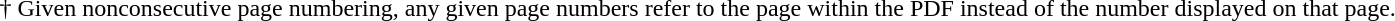<table>
<tr>
<td>†</td>
<td>Given nonconsecutive page numbering, any given page numbers refer to the page within the PDF instead of the number displayed on that page.</td>
</tr>
</table>
